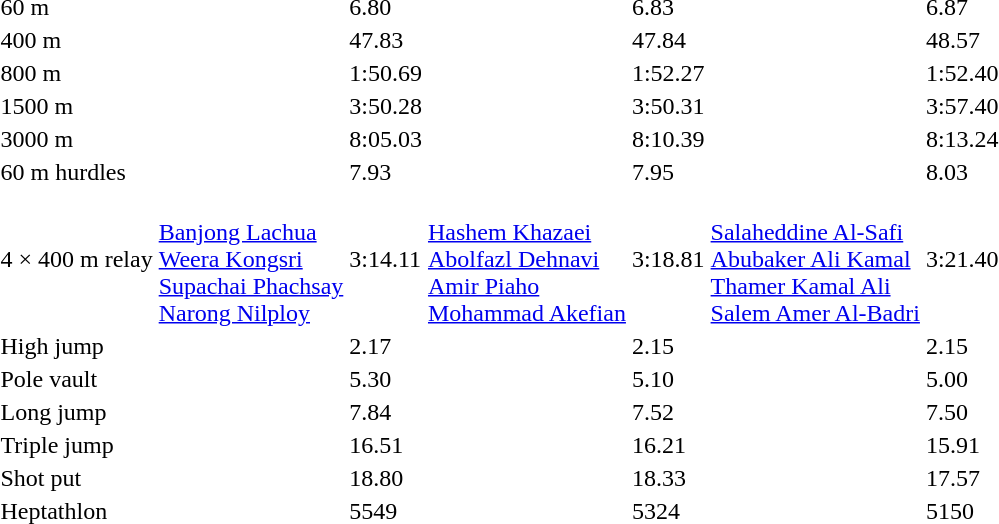<table>
<tr>
<td>60 m</td>
<td></td>
<td>6.80<br></td>
<td></td>
<td>6.83</td>
<td></td>
<td>6.87</td>
</tr>
<tr>
<td>400 m</td>
<td></td>
<td>47.83<br></td>
<td></td>
<td>47.84</td>
<td></td>
<td>48.57</td>
</tr>
<tr>
<td>800 m</td>
<td></td>
<td>1:50.69<br></td>
<td></td>
<td>1:52.27</td>
<td></td>
<td>1:52.40</td>
</tr>
<tr>
<td>1500 m</td>
<td></td>
<td>3:50.28<br></td>
<td></td>
<td>3:50.31</td>
<td></td>
<td>3:57.40</td>
</tr>
<tr>
<td>3000 m</td>
<td></td>
<td>8:05.03<br></td>
<td></td>
<td>8:10.39</td>
<td></td>
<td>8:13.24</td>
</tr>
<tr>
<td>60 m hurdles</td>
<td></td>
<td>7.93<br></td>
<td></td>
<td>7.95</td>
<td></td>
<td>8.03</td>
</tr>
<tr>
<td>4 × 400 m relay</td>
<td valign="top"><br><a href='#'>Banjong Lachua</a><br><a href='#'>Weera Kongsri</a><br><a href='#'>Supachai Phachsay</a><br><a href='#'>Narong Nilploy</a></td>
<td>3:14.11<br></td>
<td><br><a href='#'>Hashem Khazaei</a><br><a href='#'>Abolfazl Dehnavi</a><br><a href='#'>Amir Piaho</a><br><a href='#'>Mohammad Akefian</a></td>
<td>3:18.81</td>
<td><br><a href='#'>Salaheddine Al-Safi</a><br><a href='#'>Abubaker Ali Kamal</a><br><a href='#'>Thamer Kamal Ali</a><br><a href='#'>Salem Amer Al-Badri</a></td>
<td>3:21.40</td>
</tr>
<tr>
<td>High jump</td>
<td></td>
<td>2.17<br></td>
<td></td>
<td>2.15</td>
<td></td>
<td>2.15</td>
</tr>
<tr>
<td>Pole vault</td>
<td></td>
<td>5.30<br></td>
<td></td>
<td>5.10</td>
<td></td>
<td>5.00</td>
</tr>
<tr>
<td>Long jump</td>
<td></td>
<td>7.84<br></td>
<td></td>
<td>7.52</td>
<td></td>
<td>7.50</td>
</tr>
<tr>
<td>Triple jump</td>
<td></td>
<td>16.51<br></td>
<td></td>
<td>16.21</td>
<td></td>
<td>15.91</td>
</tr>
<tr>
<td>Shot put</td>
<td></td>
<td>18.80<br></td>
<td></td>
<td>18.33</td>
<td></td>
<td>17.57</td>
</tr>
<tr>
<td>Heptathlon</td>
<td></td>
<td>5549<br></td>
<td></td>
<td>5324</td>
<td></td>
<td>5150</td>
</tr>
</table>
